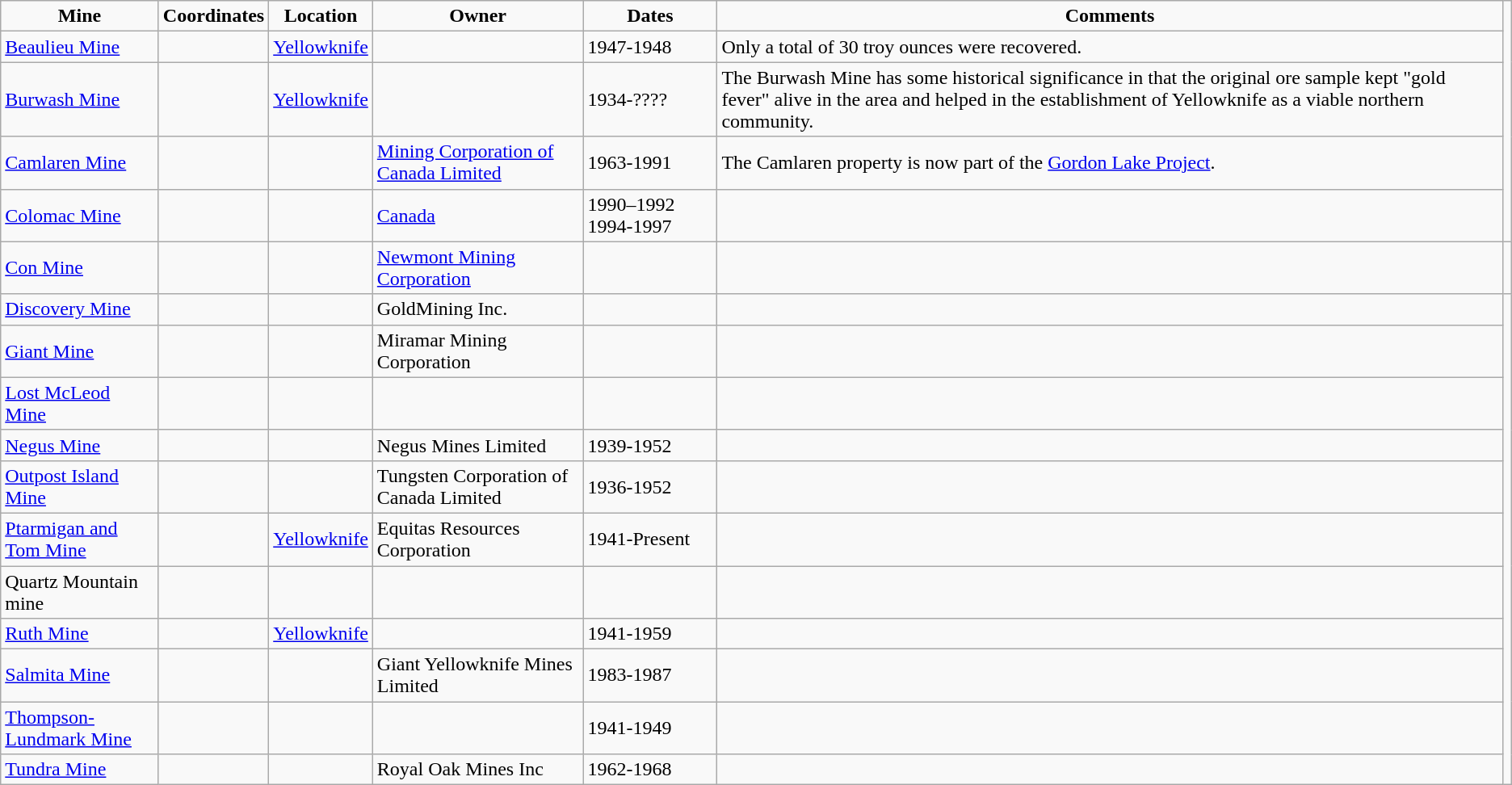<table class="sortable wikitable">
<tr align="center">
<td><strong>Mine</strong></td>
<td><strong>Coordinates</strong></td>
<td><strong>Location</strong></td>
<td><strong>Owner</strong></td>
<td><strong>Dates</strong></td>
<td><strong>Comments</strong></td>
</tr>
<tr>
<td><a href='#'>Beaulieu Mine</a></td>
<td></td>
<td><a href='#'>Yellowknife</a></td>
<td></td>
<td>1947-1948</td>
<td>Only a total of 30 troy ounces were recovered.</td>
</tr>
<tr>
<td><a href='#'>Burwash Mine</a></td>
<td></td>
<td><a href='#'>Yellowknife</a></td>
<td></td>
<td>1934-????</td>
<td>The Burwash Mine has some historical significance in that the original ore sample kept "gold fever" alive in the area and helped in the establishment of Yellowknife as a viable northern community.</td>
</tr>
<tr>
<td><a href='#'>Camlaren Mine</a></td>
<td></td>
<td></td>
<td><a href='#'>Mining Corporation of Canada Limited</a></td>
<td>1963-1991</td>
<td>The Camlaren property is now part of the <a href='#'>Gordon Lake Project</a>.</td>
</tr>
<tr>
<td><a href='#'>Colomac Mine</a></td>
<td></td>
<td></td>
<td><a href='#'>Canada</a></td>
<td>1990–1992 1994-1997</td>
<td></td>
</tr>
<tr>
<td><a href='#'>Con Mine</a></td>
<td></td>
<td></td>
<td><a href='#'>Newmont Mining Corporation</a></td>
<td></td>
<td></td>
<td></td>
</tr>
<tr>
<td><a href='#'>Discovery Mine</a></td>
<td></td>
<td></td>
<td>GoldMining Inc.</td>
<td></td>
<td></td>
</tr>
<tr>
<td><a href='#'>Giant Mine</a></td>
<td></td>
<td></td>
<td>Miramar Mining Corporation</td>
<td></td>
<td></td>
</tr>
<tr>
<td><a href='#'>Lost McLeod Mine</a></td>
<td></td>
<td></td>
<td></td>
<td></td>
<td></td>
</tr>
<tr>
<td><a href='#'>Negus Mine</a></td>
<td></td>
<td></td>
<td>Negus Mines Limited</td>
<td>1939-1952</td>
<td></td>
</tr>
<tr>
<td><a href='#'>Outpost Island Mine</a></td>
<td></td>
<td></td>
<td>Tungsten Corporation of Canada Limited</td>
<td>1936-1952</td>
<td></td>
</tr>
<tr>
<td><a href='#'>Ptarmigan and Tom Mine</a></td>
<td></td>
<td><a href='#'>Yellowknife</a></td>
<td>Equitas Resources Corporation</td>
<td>1941-Present</td>
<td></td>
</tr>
<tr>
<td>Quartz Mountain mine</td>
<td></td>
<td></td>
<td></td>
<td></td>
<td></td>
</tr>
<tr>
<td><a href='#'>Ruth Mine</a></td>
<td></td>
<td><a href='#'>Yellowknife</a></td>
<td></td>
<td>1941-1959</td>
<td></td>
</tr>
<tr>
<td><a href='#'>Salmita Mine</a></td>
<td></td>
<td></td>
<td>Giant Yellowknife Mines Limited</td>
<td>1983-1987</td>
<td></td>
</tr>
<tr>
<td><a href='#'>Thompson-Lundmark Mine</a></td>
<td></td>
<td></td>
<td></td>
<td>1941-1949</td>
<td></td>
</tr>
<tr>
<td><a href='#'>Tundra Mine</a></td>
<td></td>
<td></td>
<td>Royal Oak Mines Inc</td>
<td>1962-1968</td>
<td></td>
</tr>
</table>
